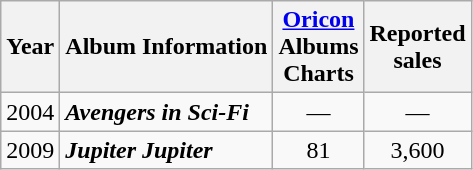<table class="wikitable">
<tr>
<th rowspan="1">Year</th>
<th rowspan="1">Album Information</th>
<th colspan="1"><a href='#'>Oricon</a><br>Albums<br>Charts<br></th>
<th colspan="1">Reported<br>sales<br></th>
</tr>
<tr>
<td align="center">2004</td>
<td><strong><em>Avengers in Sci-Fi</em></strong><br></td>
<td align="center">—</td>
<td align="center">—</td>
</tr>
<tr>
<td align="center">2009</td>
<td><strong><em>Jupiter Jupiter</em></strong><br></td>
<td align="center">81</td>
<td align="center">3,600</td>
</tr>
</table>
